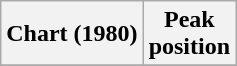<table class="wikitable sortable plainrowheaders" style="text-align:center">
<tr>
<th>Chart (1980)</th>
<th>Peak<br>position</th>
</tr>
<tr>
</tr>
</table>
